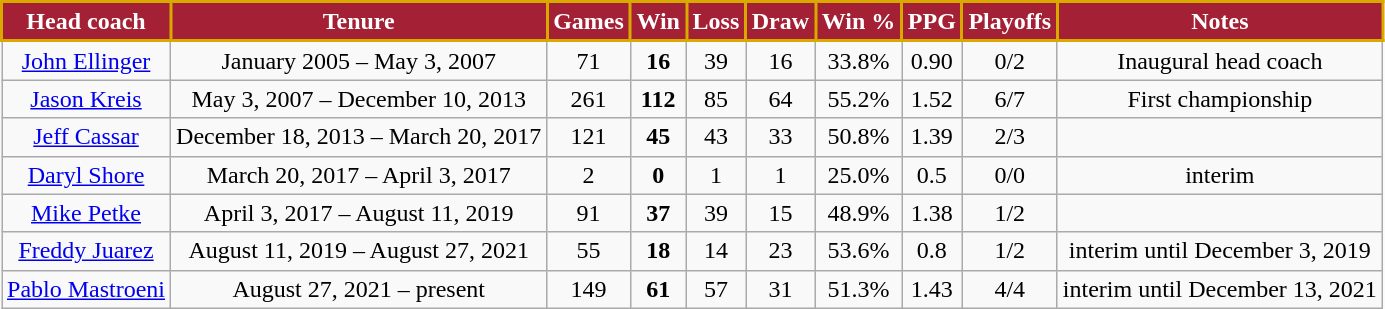<table class="wikitable sortable" style="text-align:center; margin-left:1em;">
<tr>
<th style="background:#A32035; color:#FFF; border:2px solid #DAA900;" scope="col">Head coach</th>
<th style="background:#A32035; color:#FFF; border:2px solid #DAA900;" scope="col">Tenure</th>
<th style="background:#A32035; color:#FFF; border:2px solid #DAA900;" scope="col">Games</th>
<th style="background:#A32035; color:#FFF; border:2px solid #DAA900;" scope="col"><strong>Win</strong></th>
<th style="background:#A32035; color:#FFF; border:2px solid #DAA900;" scope="col">Loss</th>
<th style="background:#A32035; color:#FFF; border:2px solid #DAA900;" scope="col">Draw</th>
<th style="background:#A32035; color:#FFF; border:2px solid #DAA900;" scope="col">Win %</th>
<th style="background:#A32035; color:#FFF; border:2px solid #DAA900;" scope="col">PPG</th>
<th style="background:#A32035; color:#FFF; border:2px solid #DAA900;" scope="col">Playoffs</th>
<th style="background:#A32035; color:#FFF; border:2px solid #DAA900;" scope="col">Notes</th>
</tr>
<tr>
<td> <a href='#'>John Ellinger</a></td>
<td>January 2005 – May 3, 2007</td>
<td>71</td>
<td><strong>16</strong></td>
<td>39</td>
<td>16</td>
<td>33.8%</td>
<td>0.90</td>
<td>0/2</td>
<td>Inaugural head coach</td>
</tr>
<tr>
<td> <a href='#'>Jason Kreis</a></td>
<td>May 3, 2007 – December 10, 2013</td>
<td>261</td>
<td><strong>112</strong></td>
<td>85</td>
<td>64</td>
<td>55.2%</td>
<td>1.52</td>
<td>6/7</td>
<td>First championship</td>
</tr>
<tr>
<td> <a href='#'>Jeff Cassar</a></td>
<td>December 18, 2013 – March 20, 2017</td>
<td>121</td>
<td><strong>45</strong></td>
<td>43</td>
<td>33</td>
<td>50.8%</td>
<td>1.39</td>
<td>2/3</td>
<td></td>
</tr>
<tr>
<td> <a href='#'>Daryl Shore</a></td>
<td>March 20, 2017 – April 3, 2017</td>
<td>2</td>
<td><strong>0</strong></td>
<td>1</td>
<td>1</td>
<td>25.0%</td>
<td>0.5</td>
<td>0/0</td>
<td>interim</td>
</tr>
<tr>
<td> <a href='#'>Mike Petke</a></td>
<td>April 3, 2017 – August 11, 2019</td>
<td>91</td>
<td><strong>37</strong></td>
<td>39</td>
<td>15</td>
<td>48.9%</td>
<td>1.38</td>
<td>1/2</td>
<td></td>
</tr>
<tr>
<td> <a href='#'>Freddy Juarez</a></td>
<td>August 11, 2019 – August 27, 2021</td>
<td>55</td>
<td><strong>18</strong></td>
<td>14</td>
<td>23</td>
<td>53.6%</td>
<td>0.8</td>
<td>1/2</td>
<td>interim until December 3, 2019</td>
</tr>
<tr>
<td> <a href='#'>Pablo Mastroeni</a></td>
<td>August 27, 2021 – present</td>
<td>149</td>
<td><strong>61</strong></td>
<td>57</td>
<td>31</td>
<td>51.3%</td>
<td>1.43</td>
<td>4/4</td>
<td>interim until December 13, 2021</td>
</tr>
</table>
